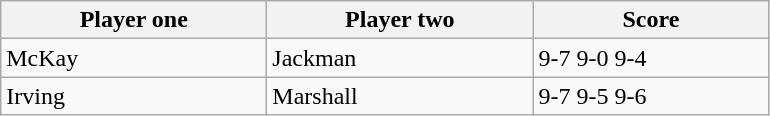<table class="wikitable">
<tr>
<th width=170>Player one</th>
<th width=170>Player two</th>
<th width=150>Score</th>
</tr>
<tr>
<td> McKay</td>
<td> Jackman</td>
<td>9-7 9-0 9-4</td>
</tr>
<tr>
<td> Irving</td>
<td> Marshall</td>
<td>9-7 9-5 9-6</td>
</tr>
</table>
